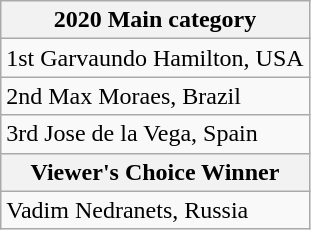<table class="wikitable" style="float:left; margin-right:1em">
<tr>
<th>2020 Main category</th>
</tr>
<tr>
<td>1st Garvaundo Hamilton, USA</td>
</tr>
<tr>
<td>2nd Max Moraes, Brazil</td>
</tr>
<tr>
<td>3rd Jose de la Vega, Spain</td>
</tr>
<tr>
<th>Viewer's Choice Winner</th>
</tr>
<tr>
<td>Vadim Nedranets, Russia</td>
</tr>
</table>
